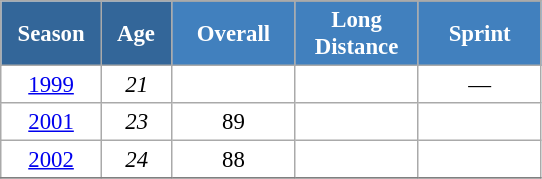<table class="wikitable" style="font-size:95%; text-align:center; border:grey solid 1px; border-collapse:collapse; background:#ffffff;">
<tr>
<th style="background-color:#369; color:white; width:60px;" rowspan="2"> Season </th>
<th style="background-color:#369; color:white; width:40px;" rowspan="2"> Age </th>
</tr>
<tr>
<th style="background-color:#4180be; color:white; width:75px;">Overall</th>
<th style="background-color:#4180be; color:white; width:75px;">Long Distance</th>
<th style="background-color:#4180be; color:white; width:75px;">Sprint</th>
</tr>
<tr>
<td><a href='#'>1999</a></td>
<td><em>21</em></td>
<td></td>
<td></td>
<td>—</td>
</tr>
<tr>
<td><a href='#'>2001</a></td>
<td><em>23</em></td>
<td>89</td>
<td></td>
<td></td>
</tr>
<tr>
<td><a href='#'>2002</a></td>
<td><em>24</em></td>
<td>88</td>
<td></td>
<td></td>
</tr>
<tr>
</tr>
</table>
